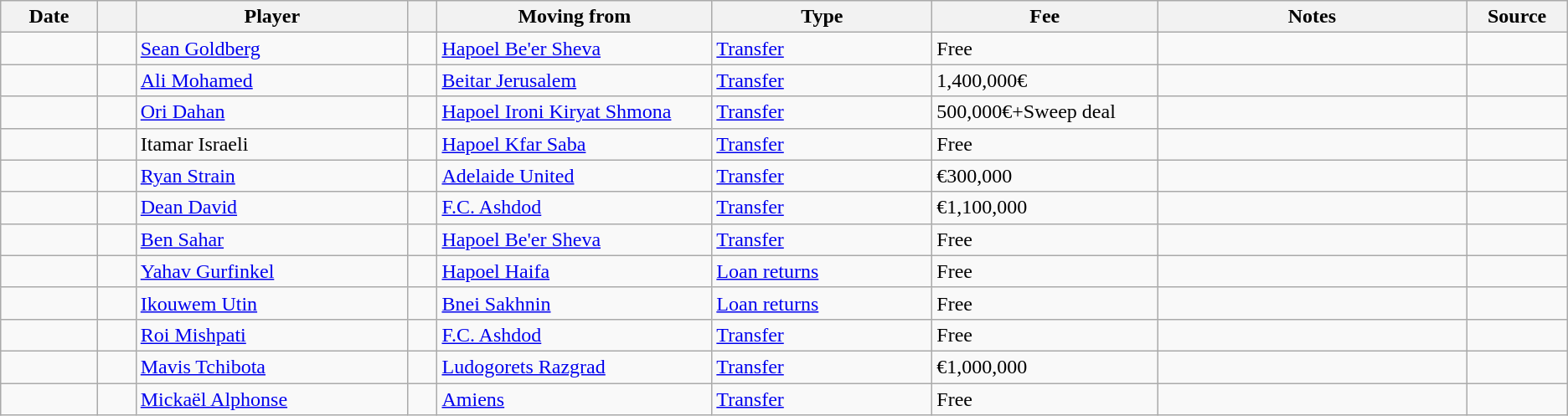<table class="wikitable sortable">
<tr>
<th style="width:80px;">Date</th>
<th style="width:30px;"></th>
<th style="width:250px;">Player</th>
<th style="width:20px;"></th>
<th style="width:250px;">Moving from</th>
<th style="width:200px;" class="unsortable">Type</th>
<th style="width:200px;" class="unsortable">Fee</th>
<th style="width:295px;" class="unsortable">Notes</th>
<th style="width:80px;">Source</th>
</tr>
<tr>
<td></td>
<td></td>
<td> <a href='#'>Sean Goldberg</a></td>
<td></td>
<td> <a href='#'>Hapoel Be'er Sheva</a></td>
<td><a href='#'>Transfer</a></td>
<td>Free</td>
<td align=center></td>
<td></td>
</tr>
<tr>
<td></td>
<td></td>
<td> <a href='#'>Ali Mohamed</a></td>
<td></td>
<td> <a href='#'>Beitar Jerusalem</a></td>
<td><a href='#'>Transfer</a></td>
<td>1,400,000€</td>
<td></td>
<td></td>
</tr>
<tr>
<td></td>
<td></td>
<td> <a href='#'>Ori Dahan</a></td>
<td></td>
<td> <a href='#'>Hapoel Ironi Kiryat Shmona</a></td>
<td><a href='#'>Transfer</a></td>
<td>500,000€+Sweep deal</td>
<td align=center></td>
<td></td>
</tr>
<tr>
<td></td>
<td></td>
<td> Itamar Israeli</td>
<td></td>
<td> <a href='#'>Hapoel Kfar Saba</a></td>
<td><a href='#'>Transfer</a></td>
<td>Free</td>
<td align=center></td>
<td></td>
</tr>
<tr>
<td></td>
<td></td>
<td> <a href='#'>Ryan Strain</a></td>
<td></td>
<td> <a href='#'>Adelaide United</a></td>
<td><a href='#'>Transfer</a></td>
<td>€300,000</td>
<td align=center></td>
<td></td>
</tr>
<tr>
<td></td>
<td></td>
<td> <a href='#'>Dean David</a></td>
<td></td>
<td> <a href='#'>F.C. Ashdod</a></td>
<td><a href='#'>Transfer</a></td>
<td>€1,100,000</td>
<td align=center></td>
<td></td>
</tr>
<tr>
<td></td>
<td></td>
<td> <a href='#'>Ben Sahar</a></td>
<td></td>
<td> <a href='#'>Hapoel Be'er Sheva</a></td>
<td><a href='#'>Transfer</a></td>
<td>Free</td>
<td align=center></td>
<td></td>
</tr>
<tr>
<td></td>
<td></td>
<td> <a href='#'>Yahav Gurfinkel</a></td>
<td></td>
<td> <a href='#'>Hapoel Haifa</a></td>
<td><a href='#'>Loan returns</a></td>
<td>Free</td>
<td></td>
<td></td>
</tr>
<tr>
<td></td>
<td></td>
<td> <a href='#'>Ikouwem Utin</a></td>
<td></td>
<td> <a href='#'>Bnei Sakhnin</a></td>
<td><a href='#'>Loan returns</a></td>
<td>Free</td>
<td></td>
</tr>
<tr>
<td></td>
<td></td>
<td> <a href='#'>Roi Mishpati</a></td>
<td></td>
<td> <a href='#'>F.C. Ashdod</a></td>
<td><a href='#'>Transfer</a></td>
<td>Free</td>
<td></td>
<td></td>
</tr>
<tr>
<td></td>
<td></td>
<td> <a href='#'>Mavis Tchibota</a></td>
<td></td>
<td> <a href='#'>Ludogorets Razgrad</a></td>
<td><a href='#'>Transfer</a></td>
<td>€1,000,000</td>
<td></td>
<td></td>
</tr>
<tr>
<td></td>
<td></td>
<td> <a href='#'>Mickaël Alphonse</a></td>
<td></td>
<td> <a href='#'>Amiens</a></td>
<td><a href='#'>Transfer</a></td>
<td>Free</td>
<td align=center></td>
<td></td>
</tr>
</table>
